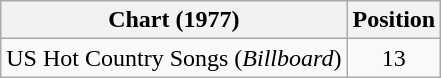<table class="wikitable">
<tr>
<th>Chart (1977)</th>
<th>Position</th>
</tr>
<tr>
<td>US Hot Country Songs (<em>Billboard</em>)</td>
<td align="center">13</td>
</tr>
</table>
